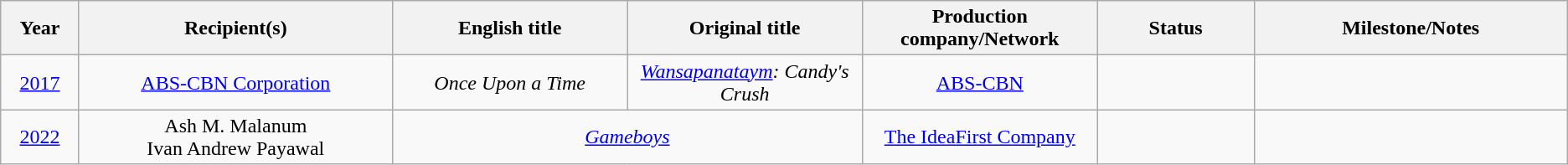<table class="wikitable" style="text-align: center">
<tr style="background:#ebf5ff;">
<th width="5%">Year</th>
<th width="20%">Recipient(s)</th>
<th width="15%">English title</th>
<th width="15%">Original title</th>
<th width="15%">Production company/Network</th>
<th width="10%">Status</th>
<th width="20%">Milestone/Notes</th>
</tr>
<tr>
<td><a href='#'>2017</a></td>
<td><a href='#'>ABS-CBN Corporation</a></td>
<td><em>Once Upon a Time</em></td>
<td><em><a href='#'>Wansapanataym</a>: Candy's Crush</em></td>
<td><a href='#'>ABS-CBN</a></td>
<td></td>
<td></td>
</tr>
<tr>
<td><a href='#'>2022</a></td>
<td>Ash M. Malanum<br>Ivan Andrew Payawal</td>
<td colspan="2"><em><a href='#'>Gameboys</a></em></td>
<td><a href='#'>The IdeaFirst Company</a></td>
<td></td>
<td></td>
</tr>
</table>
